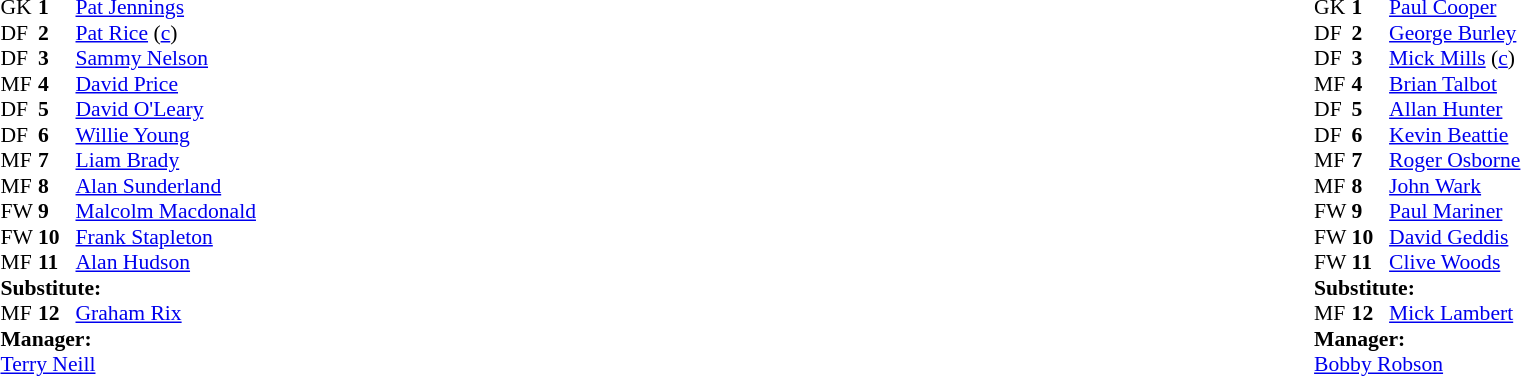<table style="width:100%;">
<tr>
<td style="vertical-align:top; width:50%;"><br><table style="font-size: 90%" cellspacing="0" cellpadding="0">
<tr>
<td colspan="4"></td>
</tr>
<tr>
<th width="25"></th>
<th width="25"></th>
</tr>
<tr>
<td>GK</td>
<td><strong>1</strong></td>
<td> <a href='#'>Pat Jennings</a></td>
</tr>
<tr>
<td>DF</td>
<td><strong>2</strong></td>
<td> <a href='#'>Pat Rice</a> (<a href='#'>c</a>)</td>
</tr>
<tr>
<td>DF</td>
<td><strong>3</strong></td>
<td> <a href='#'>Sammy Nelson</a></td>
</tr>
<tr>
<td>MF</td>
<td><strong>4</strong></td>
<td> <a href='#'>David Price</a></td>
</tr>
<tr>
<td>DF</td>
<td><strong>5</strong></td>
<td> <a href='#'>David O'Leary</a></td>
</tr>
<tr>
<td>DF</td>
<td><strong>6</strong></td>
<td> <a href='#'>Willie Young</a></td>
</tr>
<tr>
<td>MF</td>
<td><strong>7</strong></td>
<td> <a href='#'>Liam Brady</a></td>
<td></td>
<td></td>
</tr>
<tr>
<td>MF</td>
<td><strong>8</strong></td>
<td> <a href='#'>Alan Sunderland</a></td>
</tr>
<tr>
<td>FW</td>
<td><strong>9</strong></td>
<td> <a href='#'>Malcolm Macdonald</a></td>
</tr>
<tr>
<td>FW</td>
<td><strong>10</strong></td>
<td> <a href='#'>Frank Stapleton</a></td>
</tr>
<tr>
<td>MF</td>
<td><strong>11</strong></td>
<td> <a href='#'>Alan Hudson</a></td>
</tr>
<tr>
<td colspan=4><strong>Substitute:</strong></td>
</tr>
<tr>
<td>MF</td>
<td><strong>12</strong></td>
<td> <a href='#'>Graham Rix</a></td>
<td></td>
<td></td>
</tr>
<tr>
<td colspan=4><strong>Manager:</strong></td>
</tr>
<tr>
<td colspan="4"> <a href='#'>Terry Neill</a></td>
</tr>
</table>
</td>
<td style="vertical-align:top; width:50%;"><br><table cellspacing="0" cellpadding="0" style="font-size:90%; margin:auto;">
<tr>
<td colspan="4"></td>
</tr>
<tr>
<th width="25"></th>
<th width="25"></th>
</tr>
<tr>
<td>GK</td>
<td><strong>1</strong></td>
<td> <a href='#'>Paul Cooper</a></td>
</tr>
<tr>
<td>DF</td>
<td><strong>2</strong></td>
<td> <a href='#'>George Burley</a></td>
</tr>
<tr>
<td>DF</td>
<td><strong>3</strong></td>
<td> <a href='#'>Mick Mills</a> (<a href='#'>c</a>)</td>
</tr>
<tr>
<td>MF</td>
<td><strong>4</strong></td>
<td> <a href='#'>Brian Talbot</a></td>
</tr>
<tr>
<td>DF</td>
<td><strong>5</strong></td>
<td> <a href='#'>Allan Hunter</a></td>
</tr>
<tr>
<td>DF</td>
<td><strong>6</strong></td>
<td> <a href='#'>Kevin Beattie</a></td>
</tr>
<tr>
<td>MF</td>
<td><strong>7</strong></td>
<td> <a href='#'>Roger Osborne</a></td>
<td></td>
<td></td>
</tr>
<tr>
<td>MF</td>
<td><strong>8</strong></td>
<td> <a href='#'>John Wark</a></td>
</tr>
<tr>
<td>FW</td>
<td><strong>9</strong></td>
<td> <a href='#'>Paul Mariner</a></td>
</tr>
<tr>
<td>FW</td>
<td><strong>10</strong></td>
<td> <a href='#'>David Geddis</a></td>
</tr>
<tr>
<td>FW</td>
<td><strong>11</strong></td>
<td> <a href='#'>Clive Woods</a></td>
</tr>
<tr>
<td colspan=4><strong>Substitute:</strong></td>
</tr>
<tr>
<td>MF</td>
<td><strong>12</strong></td>
<td> <a href='#'>Mick Lambert</a></td>
<td></td>
<td></td>
</tr>
<tr>
<td colspan=4><strong>Manager:</strong></td>
</tr>
<tr>
<td colspan="4"> <a href='#'>Bobby Robson</a></td>
</tr>
</table>
</td>
</tr>
</table>
